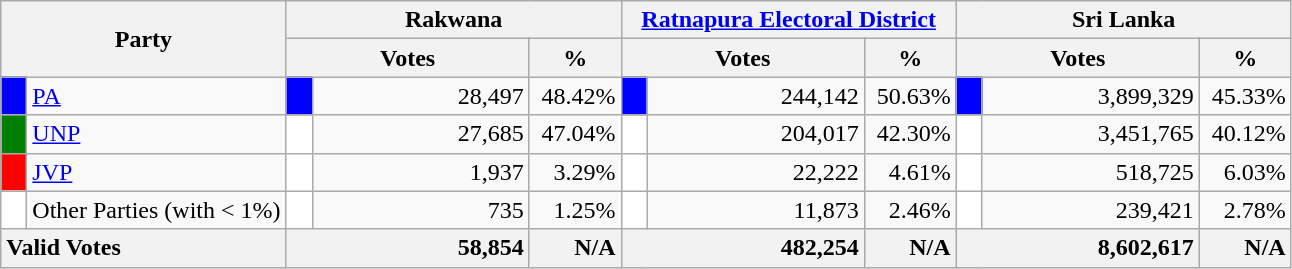<table class="wikitable">
<tr>
<th colspan="2" width="144px"rowspan="2">Party</th>
<th colspan="3" width="216px">Rakwana</th>
<th colspan="3" width="216px"><a href='#'>Ratnapura Electoral District</a></th>
<th colspan="3" width="216px">Sri Lanka</th>
</tr>
<tr>
<th colspan="2" width="144px">Votes</th>
<th>%</th>
<th colspan="2" width="144px">Votes</th>
<th>%</th>
<th colspan="2" width="144px">Votes</th>
<th>%</th>
</tr>
<tr>
<td style="background-color:blue;" width="10px"></td>
<td style="text-align:left;"><a href='#'>PA</a></td>
<td style="background-color:blue;" width="10px"></td>
<td style="text-align:right;">28,497</td>
<td style="text-align:right;">48.42%</td>
<td style="background-color:blue;" width="10px"></td>
<td style="text-align:right;">244,142</td>
<td style="text-align:right;">50.63%</td>
<td style="background-color:blue;" width="10px"></td>
<td style="text-align:right;">3,899,329</td>
<td style="text-align:right;">45.33%</td>
</tr>
<tr>
<td style="background-color:green;" width="10px"></td>
<td style="text-align:left;"><a href='#'>UNP</a></td>
<td style="background-color:white;" width="10px"></td>
<td style="text-align:right;">27,685</td>
<td style="text-align:right;">47.04%</td>
<td style="background-color:white;" width="10px"></td>
<td style="text-align:right;">204,017</td>
<td style="text-align:right;">42.30%</td>
<td style="background-color:white;" width="10px"></td>
<td style="text-align:right;">3,451,765</td>
<td style="text-align:right;">40.12%</td>
</tr>
<tr>
<td style="background-color:red;" width="10px"></td>
<td style="text-align:left;"><a href='#'>JVP</a></td>
<td style="background-color:white;" width="10px"></td>
<td style="text-align:right;">1,937</td>
<td style="text-align:right;">3.29%</td>
<td style="background-color:white;" width="10px"></td>
<td style="text-align:right;">22,222</td>
<td style="text-align:right;">4.61%</td>
<td style="background-color:white;" width="10px"></td>
<td style="text-align:right;">518,725</td>
<td style="text-align:right;">6.03%</td>
</tr>
<tr>
<td style="background-color:white;" width="10px"></td>
<td style="text-align:left;">Other Parties (with < 1%)</td>
<td style="background-color:white;" width="10px"></td>
<td style="text-align:right;">735</td>
<td style="text-align:right;">1.25%</td>
<td style="background-color:white;" width="10px"></td>
<td style="text-align:right;">11,873</td>
<td style="text-align:right;">2.46%</td>
<td style="background-color:white;" width="10px"></td>
<td style="text-align:right;">239,421</td>
<td style="text-align:right;">2.78%</td>
</tr>
<tr>
<th colspan="2" width="144px"style="text-align:left;">Valid Votes</th>
<th style="text-align:right;"colspan="2" width="144px">58,854</th>
<th style="text-align:right;">N/A</th>
<th style="text-align:right;"colspan="2" width="144px">482,254</th>
<th style="text-align:right;">N/A</th>
<th style="text-align:right;"colspan="2" width="144px">8,602,617</th>
<th style="text-align:right;">N/A</th>
</tr>
</table>
